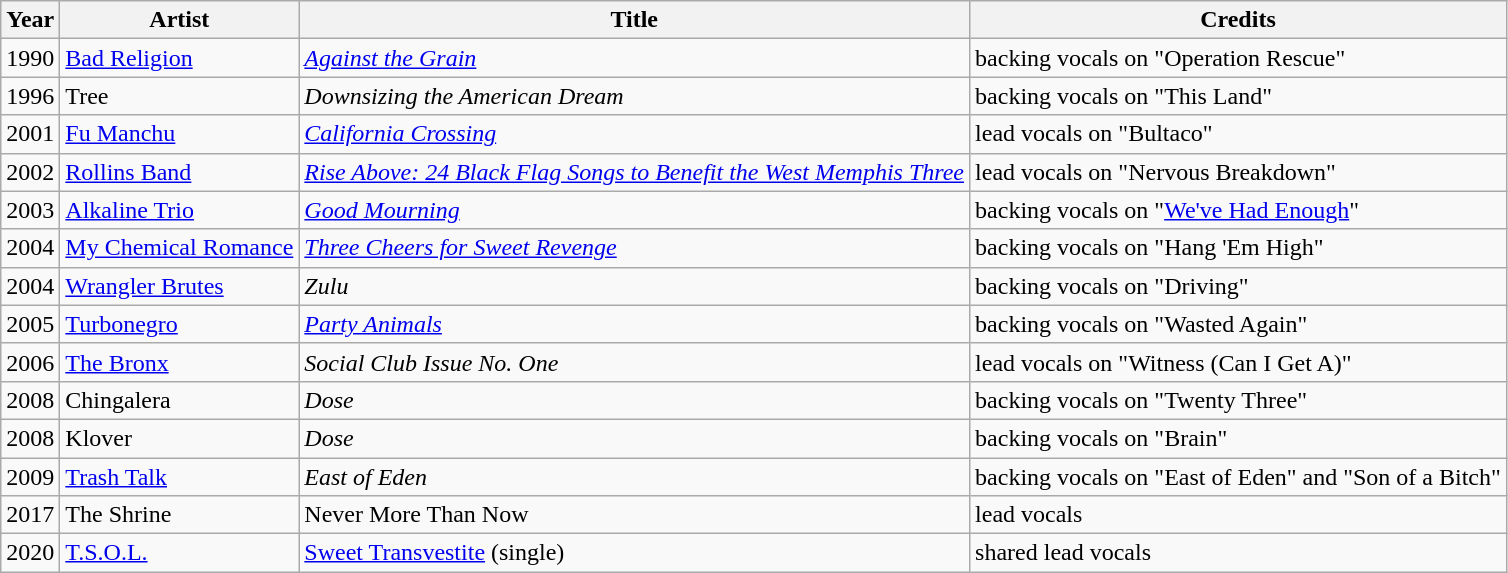<table class="wikitable sortable">
<tr>
<th>Year</th>
<th>Artist</th>
<th>Title</th>
<th>Credits</th>
</tr>
<tr>
<td>1990</td>
<td><a href='#'>Bad Religion</a></td>
<td><em><a href='#'>Against the Grain</a></em></td>
<td>backing vocals on "Operation Rescue"</td>
</tr>
<tr>
<td>1996</td>
<td>Tree</td>
<td><em>Downsizing the American Dream</em></td>
<td>backing vocals on "This Land"</td>
</tr>
<tr>
<td>2001</td>
<td><a href='#'>Fu Manchu</a></td>
<td><em><a href='#'>California Crossing</a></em></td>
<td>lead vocals on "Bultaco"</td>
</tr>
<tr>
<td>2002</td>
<td><a href='#'>Rollins Band</a></td>
<td><em><a href='#'>Rise Above: 24 Black Flag Songs to Benefit the West Memphis Three</a></em></td>
<td>lead vocals on "Nervous Breakdown"</td>
</tr>
<tr>
<td>2003</td>
<td><a href='#'>Alkaline Trio</a></td>
<td><em><a href='#'>Good Mourning</a></em></td>
<td>backing vocals on "<a href='#'>We've Had Enough</a>"</td>
</tr>
<tr>
<td>2004</td>
<td><a href='#'>My Chemical Romance</a></td>
<td><em><a href='#'>Three Cheers for Sweet Revenge</a></em></td>
<td>backing vocals on "Hang 'Em High"</td>
</tr>
<tr>
<td>2004</td>
<td><a href='#'>Wrangler Brutes</a></td>
<td><em>Zulu</em></td>
<td>backing vocals on "Driving"</td>
</tr>
<tr>
<td>2005</td>
<td><a href='#'>Turbonegro</a></td>
<td><em><a href='#'>Party Animals</a></em></td>
<td>backing vocals on "Wasted Again"</td>
</tr>
<tr>
<td>2006</td>
<td><a href='#'>The Bronx</a></td>
<td><em>Social Club Issue No. One</em></td>
<td>lead vocals on "Witness (Can I Get A)"</td>
</tr>
<tr>
<td>2008</td>
<td>Chingalera</td>
<td><em>Dose</em></td>
<td>backing vocals on "Twenty Three"</td>
</tr>
<tr>
<td>2008</td>
<td>Klover</td>
<td><em>Dose</em></td>
<td>backing vocals on "Brain"</td>
</tr>
<tr>
<td>2009</td>
<td><a href='#'>Trash Talk</a></td>
<td><em>East of Eden</em></td>
<td>backing vocals on "East of Eden" and "Son of a Bitch"</td>
</tr>
<tr>
<td>2017</td>
<td>The Shrine</td>
<td>Never More Than Now</td>
<td>lead vocals</td>
</tr>
<tr>
<td>2020</td>
<td><a href='#'>T.S.O.L.</a></td>
<td><a href='#'>Sweet Transvestite</a> (single)</td>
<td>shared lead vocals</td>
</tr>
</table>
